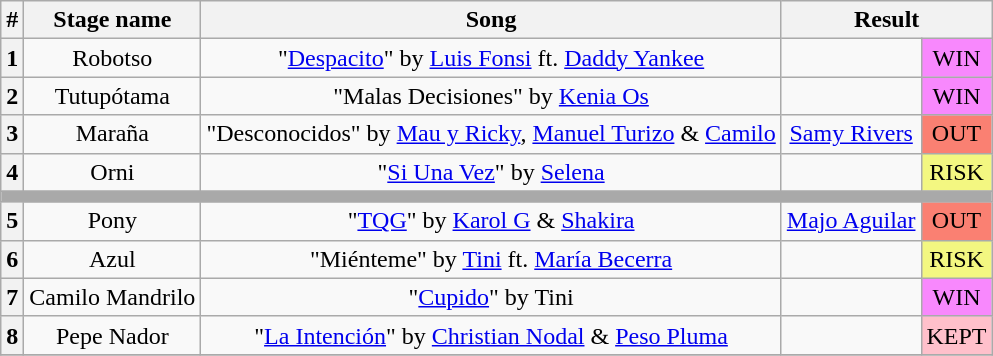<table class="wikitable plainrowheaders" style="text-align: center;">
<tr>
<th>#</th>
<th>Stage name</th>
<th>Song</th>
<th Identity colspan=2>Result</th>
</tr>
<tr>
<th>1</th>
<td>Robotso</td>
<td>"<a href='#'>Despacito</a>" by <a href='#'>Luis Fonsi</a> ft. <a href='#'>Daddy Yankee</a></td>
<td></td>
<td bgcolor=#F888FD>WIN</td>
</tr>
<tr>
<th>2</th>
<td>Tutupótama</td>
<td>"Malas Decisiones" by <a href='#'>Kenia Os</a></td>
<td></td>
<td bgcolor=#F888FD>WIN</td>
</tr>
<tr>
<th>3</th>
<td>Maraña</td>
<td>"Desconocidos" by <a href='#'>Mau y Ricky</a>, <a href='#'>Manuel Turizo</a> & <a href='#'>Camilo</a></td>
<td><a href='#'>Samy Rivers</a></td>
<td bgcolor=salmon>OUT</td>
</tr>
<tr>
<th>4</th>
<td>Orni</td>
<td>"<a href='#'>Si Una Vez</a>" by <a href='#'>Selena</a></td>
<td></td>
<td bgcolor=#F3F781>RISK</td>
</tr>
<tr>
<td colspan="5" style="background:darkgray"></td>
</tr>
<tr>
<th>5</th>
<td>Pony</td>
<td>"<a href='#'>TQG</a>" by <a href='#'>Karol G</a> & <a href='#'>Shakira</a></td>
<td><a href='#'>Majo Aguilar</a></td>
<td bgcolor=salmon>OUT</td>
</tr>
<tr>
<th>6</th>
<td>Azul</td>
<td>"Miénteme" by <a href='#'>Tini</a> ft. <a href='#'>María Becerra</a></td>
<td></td>
<td bgcolor=#F3F781>RISK</td>
</tr>
<tr>
<th>7</th>
<td>Camilo Mandrilo</td>
<td>"<a href='#'>Cupido</a>" by Tini</td>
<td></td>
<td bgcolor=#F888FD>WIN</td>
</tr>
<tr>
<th>8</th>
<td>Pepe Nador</td>
<td>"<a href='#'>La Intención</a>" by <a href='#'>Christian Nodal</a> & <a href='#'>Peso Pluma</a></td>
<td></td>
<td bgcolor=pink>KEPT</td>
</tr>
<tr>
</tr>
</table>
